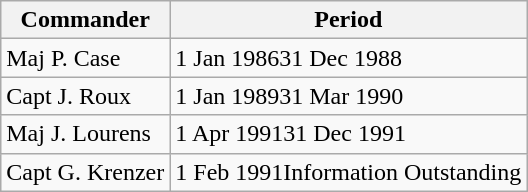<table class="wikitable">
<tr>
<th>Commander</th>
<th>Period</th>
</tr>
<tr>
<td>Maj P. Case</td>
<td>1 Jan 198631 Dec 1988</td>
</tr>
<tr>
<td>Capt J. Roux</td>
<td>1 Jan 198931 Mar 1990</td>
</tr>
<tr>
<td>Maj J. Lourens</td>
<td>1 Apr 199131 Dec 1991</td>
</tr>
<tr>
<td>Capt G. Krenzer</td>
<td>1 Feb 1991Information Outstanding</td>
</tr>
</table>
